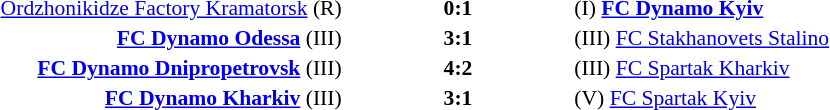<table width=100% cellspacing=1>
<tr>
<th width=20%></th>
<th width=12%></th>
<th width=20%></th>
<th></th>
</tr>
<tr style=font-size:90%>
<td align=right><a href='#'>Ordzhonikidze Factory Kramatorsk</a> (R)</td>
<td align=center><strong>0:1</strong></td>
<td>(I) <strong><a href='#'>FC Dynamo Kyiv</a></strong></td>
<td align=center></td>
</tr>
<tr style=font-size:90%>
<td align=right><strong><a href='#'>FC Dynamo Odessa</a></strong> (III)</td>
<td align=center><strong>3:1</strong></td>
<td>(III) <a href='#'>FC Stakhanovets Stalino</a></td>
<td align=center></td>
</tr>
<tr style=font-size:90%>
<td align=right><strong><a href='#'>FC Dynamo Dnipropetrovsk</a></strong> (III)</td>
<td align=center><strong>4:2</strong></td>
<td>(III) <a href='#'>FC Spartak Kharkiv</a></td>
<td align=center></td>
</tr>
<tr style=font-size:90%>
<td align=right><strong><a href='#'>FC Dynamo Kharkiv</a></strong> (III)</td>
<td align=center><strong>3:1</strong></td>
<td>(V) <a href='#'>FC Spartak Kyiv</a></td>
<td align=center></td>
</tr>
</table>
